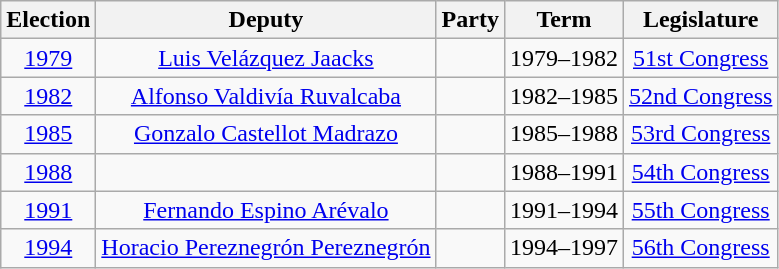<table class="wikitable sortable" style="text-align: center">
<tr>
<th>Election</th>
<th class="unsortable">Deputy</th>
<th class="unsortable">Party</th>
<th class="unsortable">Term</th>
<th class="unsortable">Legislature</th>
</tr>
<tr>
<td><a href='#'>1979</a></td>
<td><a href='#'>Luis Velázquez Jaacks</a></td>
<td></td>
<td>1979–1982</td>
<td><a href='#'>51st Congress</a></td>
</tr>
<tr>
<td><a href='#'>1982</a></td>
<td><a href='#'>Alfonso Valdivía Ruvalcaba</a></td>
<td></td>
<td>1982–1985</td>
<td><a href='#'>52nd Congress</a></td>
</tr>
<tr>
<td><a href='#'>1985</a></td>
<td><a href='#'>Gonzalo Castellot Madrazo</a></td>
<td></td>
<td>1985–1988</td>
<td><a href='#'>53rd Congress</a></td>
</tr>
<tr>
<td><a href='#'>1988</a></td>
<td></td>
<td></td>
<td>1988–1991</td>
<td><a href='#'>54th Congress</a></td>
</tr>
<tr>
<td><a href='#'>1991</a></td>
<td><a href='#'>Fernando Espino Arévalo</a></td>
<td></td>
<td>1991–1994</td>
<td><a href='#'>55th Congress</a></td>
</tr>
<tr>
<td><a href='#'>1994</a></td>
<td><a href='#'>Horacio Pereznegrón Pereznegrón</a></td>
<td></td>
<td>1994–1997</td>
<td><a href='#'>56th Congress</a></td>
</tr>
</table>
